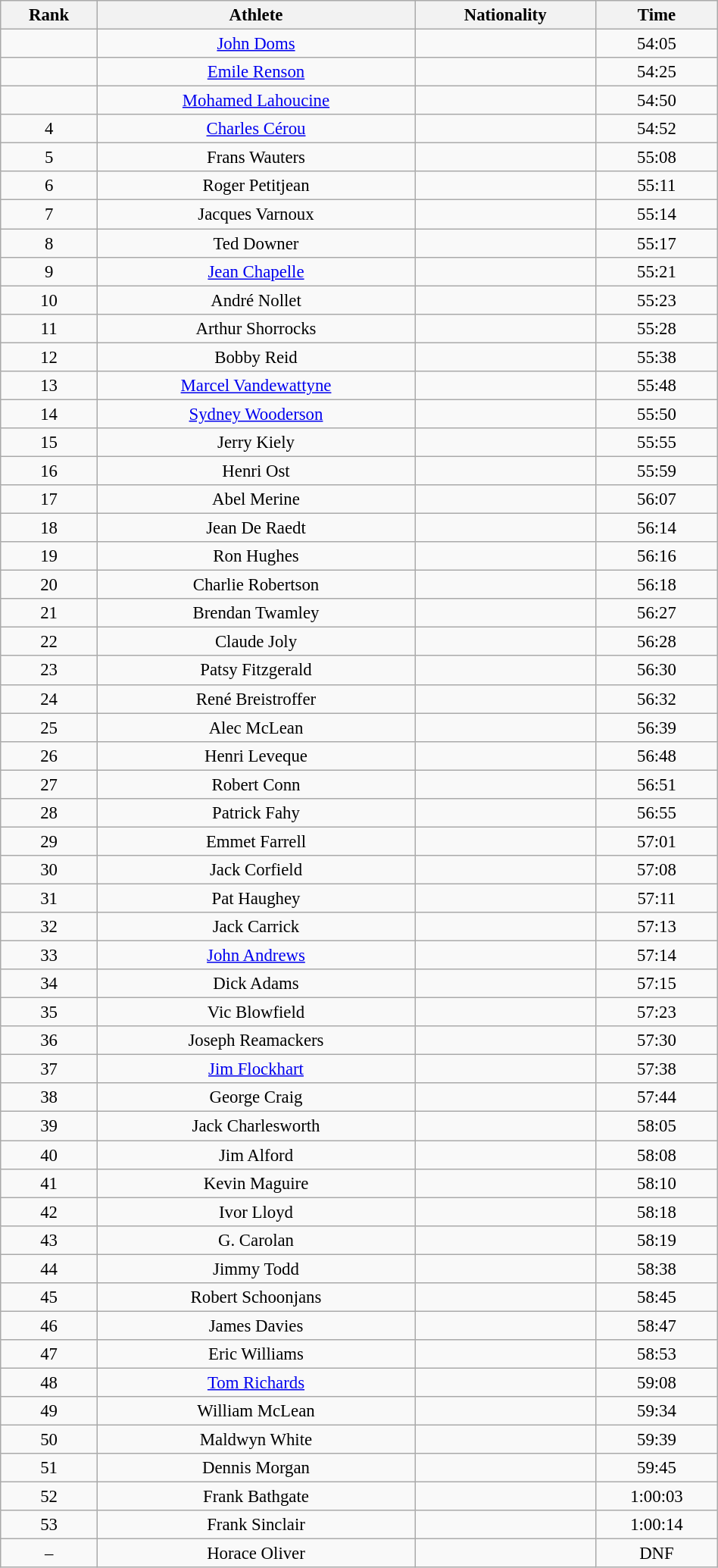<table class="wikitable sortable" style=" text-align:center; font-size:95%;" width="50%">
<tr>
<th>Rank</th>
<th>Athlete</th>
<th>Nationality</th>
<th>Time</th>
</tr>
<tr>
<td align=center></td>
<td><a href='#'>John Doms</a></td>
<td></td>
<td>54:05</td>
</tr>
<tr>
<td align=center></td>
<td><a href='#'>Emile Renson</a></td>
<td></td>
<td>54:25</td>
</tr>
<tr>
<td align=center></td>
<td><a href='#'>Mohamed Lahoucine</a></td>
<td></td>
<td>54:50</td>
</tr>
<tr>
<td align=center>4</td>
<td><a href='#'>Charles Cérou</a></td>
<td></td>
<td>54:52</td>
</tr>
<tr>
<td align=center>5</td>
<td>Frans Wauters</td>
<td></td>
<td>55:08</td>
</tr>
<tr>
<td align=center>6</td>
<td>Roger Petitjean</td>
<td></td>
<td>55:11</td>
</tr>
<tr>
<td align=center>7</td>
<td>Jacques Varnoux</td>
<td></td>
<td>55:14</td>
</tr>
<tr>
<td align=center>8</td>
<td>Ted Downer</td>
<td></td>
<td>55:17</td>
</tr>
<tr>
<td align=center>9</td>
<td><a href='#'>Jean Chapelle</a></td>
<td></td>
<td>55:21</td>
</tr>
<tr>
<td align=center>10</td>
<td>André Nollet</td>
<td></td>
<td>55:23</td>
</tr>
<tr>
<td align=center>11</td>
<td>Arthur Shorrocks</td>
<td></td>
<td>55:28</td>
</tr>
<tr>
<td align=center>12</td>
<td>Bobby Reid</td>
<td></td>
<td>55:38</td>
</tr>
<tr>
<td align=center>13</td>
<td><a href='#'>Marcel Vandewattyne</a></td>
<td></td>
<td>55:48</td>
</tr>
<tr>
<td align=center>14</td>
<td><a href='#'>Sydney Wooderson</a></td>
<td></td>
<td>55:50</td>
</tr>
<tr>
<td align=center>15</td>
<td>Jerry Kiely</td>
<td></td>
<td>55:55</td>
</tr>
<tr>
<td align=center>16</td>
<td>Henri Ost</td>
<td></td>
<td>55:59</td>
</tr>
<tr>
<td align=center>17</td>
<td>Abel Merine</td>
<td></td>
<td>56:07</td>
</tr>
<tr>
<td align=center>18</td>
<td>Jean De Raedt</td>
<td></td>
<td>56:14</td>
</tr>
<tr>
<td align=center>19</td>
<td>Ron Hughes</td>
<td></td>
<td>56:16</td>
</tr>
<tr>
<td align=center>20</td>
<td>Charlie Robertson</td>
<td></td>
<td>56:18</td>
</tr>
<tr>
<td align=center>21</td>
<td>Brendan Twamley</td>
<td></td>
<td>56:27</td>
</tr>
<tr>
<td align=center>22</td>
<td>Claude Joly</td>
<td></td>
<td>56:28</td>
</tr>
<tr>
<td align=center>23</td>
<td>Patsy Fitzgerald</td>
<td></td>
<td>56:30</td>
</tr>
<tr>
<td align=center>24</td>
<td>René Breistroffer</td>
<td></td>
<td>56:32</td>
</tr>
<tr>
<td align=center>25</td>
<td>Alec McLean</td>
<td></td>
<td>56:39</td>
</tr>
<tr>
<td align=center>26</td>
<td>Henri Leveque</td>
<td></td>
<td>56:48</td>
</tr>
<tr>
<td align=center>27</td>
<td>Robert Conn</td>
<td></td>
<td>56:51</td>
</tr>
<tr>
<td align=center>28</td>
<td>Patrick Fahy</td>
<td></td>
<td>56:55</td>
</tr>
<tr>
<td align=center>29</td>
<td>Emmet Farrell</td>
<td></td>
<td>57:01</td>
</tr>
<tr>
<td align=center>30</td>
<td>Jack Corfield</td>
<td></td>
<td>57:08</td>
</tr>
<tr>
<td align=center>31</td>
<td>Pat Haughey</td>
<td></td>
<td>57:11</td>
</tr>
<tr>
<td align=center>32</td>
<td>Jack Carrick</td>
<td></td>
<td>57:13</td>
</tr>
<tr>
<td align=center>33</td>
<td><a href='#'>John Andrews</a></td>
<td></td>
<td>57:14</td>
</tr>
<tr>
<td align=center>34</td>
<td>Dick Adams</td>
<td></td>
<td>57:15</td>
</tr>
<tr>
<td align=center>35</td>
<td>Vic Blowfield</td>
<td></td>
<td>57:23</td>
</tr>
<tr>
<td align=center>36</td>
<td>Joseph Reamackers</td>
<td></td>
<td>57:30</td>
</tr>
<tr>
<td align=center>37</td>
<td><a href='#'>Jim Flockhart</a></td>
<td></td>
<td>57:38</td>
</tr>
<tr>
<td align=center>38</td>
<td>George Craig</td>
<td></td>
<td>57:44</td>
</tr>
<tr>
<td align=center>39</td>
<td>Jack Charlesworth</td>
<td></td>
<td>58:05</td>
</tr>
<tr>
<td align=center>40</td>
<td>Jim Alford</td>
<td></td>
<td>58:08</td>
</tr>
<tr>
<td align=center>41</td>
<td>Kevin Maguire</td>
<td></td>
<td>58:10</td>
</tr>
<tr>
<td align=center>42</td>
<td>Ivor Lloyd</td>
<td></td>
<td>58:18</td>
</tr>
<tr>
<td align=center>43</td>
<td>G. Carolan</td>
<td></td>
<td>58:19</td>
</tr>
<tr>
<td align=center>44</td>
<td>Jimmy Todd</td>
<td></td>
<td>58:38</td>
</tr>
<tr>
<td align=center>45</td>
<td>Robert Schoonjans</td>
<td></td>
<td>58:45</td>
</tr>
<tr>
<td align=center>46</td>
<td>James Davies</td>
<td></td>
<td>58:47</td>
</tr>
<tr>
<td align=center>47</td>
<td>Eric Williams</td>
<td></td>
<td>58:53</td>
</tr>
<tr>
<td align=center>48</td>
<td><a href='#'>Tom Richards</a></td>
<td></td>
<td>59:08</td>
</tr>
<tr>
<td align=center>49</td>
<td>William McLean</td>
<td></td>
<td>59:34</td>
</tr>
<tr>
<td align=center>50</td>
<td>Maldwyn White</td>
<td></td>
<td>59:39</td>
</tr>
<tr>
<td align=center>51</td>
<td>Dennis Morgan</td>
<td></td>
<td>59:45</td>
</tr>
<tr>
<td align=center>52</td>
<td>Frank Bathgate</td>
<td></td>
<td>1:00:03</td>
</tr>
<tr>
<td align=center>53</td>
<td>Frank Sinclair</td>
<td></td>
<td>1:00:14</td>
</tr>
<tr>
<td align=center>–</td>
<td>Horace Oliver</td>
<td></td>
<td>DNF</td>
</tr>
</table>
